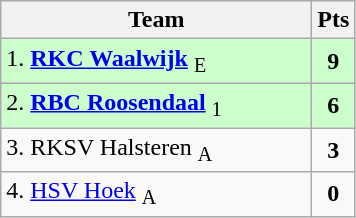<table class="wikitable" style="text-align:center; float:left; margin-right:1em">
<tr>
<th style="width:200px">Team</th>
<th width=20>Pts</th>
</tr>
<tr bgcolor=ccffcc>
<td align=left>1. <strong><a href='#'>RKC Waalwijk</a></strong> <sub>E</sub></td>
<td><strong>9</strong></td>
</tr>
<tr bgcolor=ccffcc>
<td align=left>2. <strong><a href='#'>RBC Roosendaal</a></strong> <sub>1</sub></td>
<td><strong>6</strong></td>
</tr>
<tr>
<td align=left>3. RKSV Halsteren <sub>A</sub></td>
<td><strong>3</strong></td>
</tr>
<tr>
<td align=left>4. <a href='#'>HSV Hoek</a> <sub>A</sub></td>
<td><strong>0</strong></td>
</tr>
</table>
